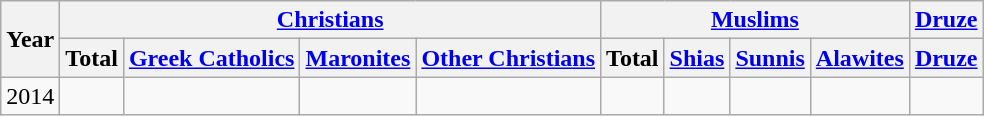<table class="wikitable">
<tr>
<th rowspan="2">Year</th>
<th colspan="4"><a href='#'>Christians</a></th>
<th colspan="4"><a href='#'>Muslims</a></th>
<th colspan="1"><a href='#'>Druze</a></th>
</tr>
<tr>
<th>Total</th>
<th><a href='#'>Greek Catholics</a></th>
<th><a href='#'>Maronites</a></th>
<th><a href='#'>Other Christians</a></th>
<th>Total</th>
<th><a href='#'>Shias</a></th>
<th><a href='#'>Sunnis</a></th>
<th><a href='#'>Alawites</a></th>
<th><a href='#'>Druze</a></th>
</tr>
<tr>
<td>2014</td>
<td></td>
<td></td>
<td></td>
<td></td>
<td></td>
<td></td>
<td></td>
<td></td>
<td></td>
</tr>
</table>
